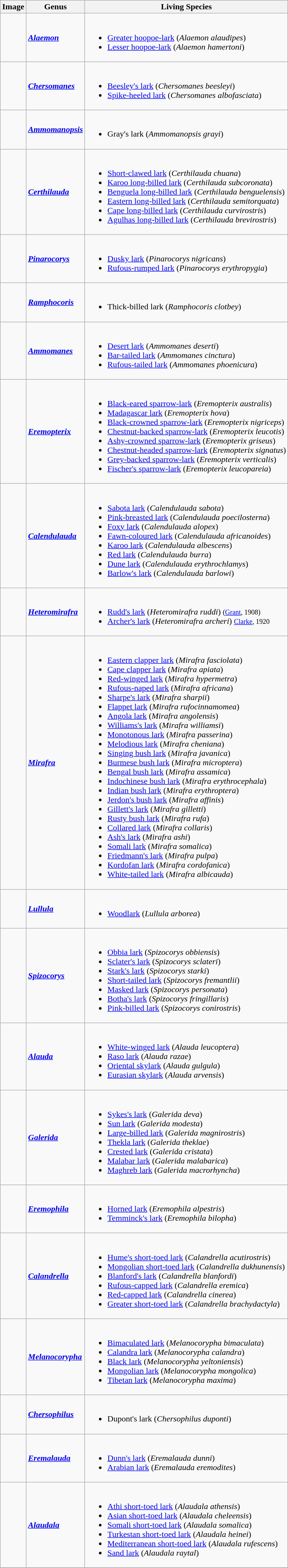<table class="wikitable">
<tr>
<th>Image</th>
<th>Genus</th>
<th>Living Species</th>
</tr>
<tr>
<td></td>
<td><strong><em><a href='#'>Alaemon</a></em></strong> </td>
<td><br><ul><li><a href='#'>Greater hoopoe-lark</a> (<em>Alaemon alaudipes</em>)</li><li><a href='#'>Lesser hoopoe-lark</a> (<em>Alaemon hamertoni</em>)</li></ul></td>
</tr>
<tr>
<td></td>
<td><strong><em><a href='#'>Chersomanes</a></em></strong> </td>
<td><br><ul><li><a href='#'>Beesley's lark</a> (<em>Chersomanes beesleyi</em>)</li><li><a href='#'>Spike-heeled lark</a> (<em>Chersomanes albofasciata</em>)</li></ul></td>
</tr>
<tr>
<td></td>
<td><strong><em><a href='#'>Ammomanopsis</a></em></strong> </td>
<td><br><ul><li>Gray's lark (<em>Ammomanopsis grayi</em>)</li></ul></td>
</tr>
<tr>
<td></td>
<td><strong><em><a href='#'>Certhilauda</a></em></strong> </td>
<td><br><ul><li><a href='#'>Short-clawed lark</a> (<em>Certhilauda chuana</em>)</li><li><a href='#'>Karoo long-billed lark</a> (<em>Certhilauda subcoronata</em>)</li><li><a href='#'>Benguela long-billed lark</a> (<em>Certhilauda benguelensis</em>)</li><li><a href='#'>Eastern long-billed lark</a> (<em>Certhilauda semitorquata</em>)</li><li><a href='#'>Cape long-billed lark</a> (<em>Certhilauda curvirostris</em>)</li><li><a href='#'>Agulhas long-billed lark</a> (<em>Certhilauda brevirostris</em>)</li></ul></td>
</tr>
<tr>
<td></td>
<td><strong><em><a href='#'>Pinarocorys</a></em></strong> </td>
<td><br><ul><li><a href='#'>Dusky lark</a> (<em>Pinarocorys nigricans</em>)</li><li><a href='#'>Rufous-rumped lark</a> (<em>Pinarocorys erythropygia</em>)</li></ul></td>
</tr>
<tr>
<td></td>
<td><strong><em><a href='#'>Ramphocoris</a></em></strong> </td>
<td><br><ul><li>Thick-billed lark (<em>Ramphocoris clotbey</em>)</li></ul></td>
</tr>
<tr>
<td></td>
<td><strong><em><a href='#'>Ammomanes</a></em></strong> </td>
<td><br><ul><li><a href='#'>Desert lark</a> (<em>Ammomanes deserti</em>)</li><li><a href='#'>Bar-tailed lark</a> (<em>Ammomanes cinctura</em>)</li><li><a href='#'>Rufous-tailed lark</a> (<em>Ammomanes phoenicura</em>)</li></ul></td>
</tr>
<tr>
<td></td>
<td><strong><em><a href='#'>Eremopterix</a></em></strong> </td>
<td><br><ul><li><a href='#'>Black-eared sparrow-lark</a> (<em>Eremopterix australis</em>)</li><li><a href='#'>Madagascar lark</a> (<em>Eremopterix hova</em>)</li><li><a href='#'>Black-crowned sparrow-lark</a> (<em>Eremopterix nigriceps</em>)</li><li><a href='#'>Chestnut-backed sparrow-lark</a> (<em>Eremopterix leucotis</em>)</li><li><a href='#'>Ashy-crowned sparrow-lark</a> (<em>Eremopterix griseus</em>)</li><li><a href='#'>Chestnut-headed sparrow-lark</a> (<em>Eremopterix signatus</em>)</li><li><a href='#'>Grey-backed sparrow-lark</a> (<em>Eremopterix verticalis</em>)</li><li><a href='#'>Fischer's sparrow-lark</a> (<em>Eremopterix leucopareia</em>)</li></ul></td>
</tr>
<tr>
<td></td>
<td><strong><em><a href='#'>Calendulauda</a></em></strong> </td>
<td><br><ul><li><a href='#'>Sabota lark</a> (<em>Calendulauda sabota</em>)</li><li><a href='#'>Pink-breasted lark</a> (<em>Calendulauda poecilosterna</em>)</li><li><a href='#'>Foxy lark</a> (<em>Calendulauda alopex</em>)</li><li><a href='#'>Fawn-coloured lark</a> (<em>Calendulauda africanoides</em>)</li><li><a href='#'>Karoo lark</a> (<em>Calendulauda albescens</em>)</li><li><a href='#'>Red lark</a> (<em>Calendulauda burra</em>)</li><li><a href='#'>Dune lark</a> (<em>Calendulauda erythrochlamys</em>)</li><li><a href='#'>Barlow's lark</a> (<em>Calendulauda barlowi</em>)</li></ul></td>
</tr>
<tr>
<td></td>
<td><strong><em><a href='#'>Heteromirafra</a></em></strong> </td>
<td><br><ul><li><a href='#'>Rudd's lark</a> (<em>Heteromirafra ruddi</em>) <small>(<a href='#'>Grant</a>, 1908)</small></li><li><a href='#'>Archer's lark</a> (<em>Heteromirafra archeri</em>) <small><a href='#'>Clarke</a>, 1920</small></li></ul></td>
</tr>
<tr>
<td></td>
<td><strong><em><a href='#'>Mirafra</a></em></strong> </td>
<td><br><ul><li><a href='#'>Eastern clapper lark</a> (<em>Mirafra fasciolata</em>)</li><li><a href='#'>Cape clapper lark</a> (<em>Mirafra apiata</em>)</li><li><a href='#'>Red-winged lark</a> (<em>Mirafra hypermetra</em>)</li><li><a href='#'>Rufous-naped lark</a> (<em>Mirafra africana</em>)</li><li><a href='#'>Sharpe's lark</a> (<em>Mirafra sharpii</em>)</li><li><a href='#'>Flappet lark</a> (<em>Mirafra rufocinnamomea</em>)</li><li><a href='#'>Angola lark</a> (<em>Mirafra angolensis</em>)</li><li><a href='#'>Williams's lark</a> (<em>Mirafra williamsi</em>)</li><li><a href='#'>Monotonous lark</a> (<em>Mirafra passerina</em>)</li><li><a href='#'>Melodious lark</a> (<em>Mirafra cheniana</em>)</li><li><a href='#'>Singing bush lark</a> (<em>Mirafra javanica</em>)</li><li><a href='#'>Burmese bush lark</a> (<em>Mirafra microptera</em>)</li><li><a href='#'>Bengal bush lark</a> (<em>Mirafra assamica</em>)</li><li><a href='#'>Indochinese bush lark</a> (<em>Mirafra erythrocephala</em>)</li><li><a href='#'>Indian bush lark</a> (<em>Mirafra erythroptera</em>)</li><li><a href='#'>Jerdon's bush lark</a> (<em>Mirafra affinis</em>)</li><li><a href='#'>Gillett's lark</a> (<em>Mirafra gilletti</em>)</li><li><a href='#'>Rusty bush lark</a> (<em>Mirafra rufa</em>)</li><li><a href='#'>Collared lark</a> (<em>Mirafra collaris</em>)</li><li><a href='#'>Ash's lark</a> (<em>Mirafra ashi</em>)</li><li><a href='#'>Somali lark</a> (<em>Mirafra somalica</em>)</li><li><a href='#'>Friedmann's lark</a> (<em>Mirafra pulpa</em>)</li><li><a href='#'>Kordofan lark</a> (<em>Mirafra cordofanica</em>)</li><li><a href='#'>White-tailed lark</a> (<em>Mirafra albicauda</em>)</li></ul></td>
</tr>
<tr>
<td></td>
<td><strong><em><a href='#'>Lullula</a></em></strong> </td>
<td><br><ul><li><a href='#'>Woodlark</a> (<em>Lullula arborea</em>)</li></ul></td>
</tr>
<tr>
<td></td>
<td><strong><em><a href='#'>Spizocorys</a></em></strong> </td>
<td><br><ul><li><a href='#'>Obbia lark</a> (<em>Spizocorys obbiensis</em>)</li><li><a href='#'>Sclater's lark</a> (<em>Spizocorys sclateri</em>)</li><li><a href='#'>Stark's lark</a> (<em>Spizocorys starki</em>)</li><li><a href='#'>Short-tailed lark</a> (<em>Spizocorys fremantlii</em>)</li><li><a href='#'>Masked lark</a> (<em>Spizocorys personata</em>)</li><li><a href='#'>Botha's lark</a> (<em>Spizocorys fringillaris</em>)</li><li><a href='#'>Pink-billed lark</a> (<em>Spizocorys conirostris</em>)</li></ul></td>
</tr>
<tr>
<td></td>
<td><strong><em><a href='#'>Alauda</a></em></strong> </td>
<td><br><ul><li><a href='#'>White-winged lark</a> (<em>Alauda leucoptera</em>)</li><li><a href='#'>Raso lark</a> (<em>Alauda razae</em>)</li><li><a href='#'>Oriental skylark</a> (<em>Alauda gulgula</em>)</li><li><a href='#'>Eurasian skylark</a> (<em>Alauda arvensis</em>)</li></ul></td>
</tr>
<tr>
<td></td>
<td><strong><em><a href='#'>Galerida</a></em></strong> </td>
<td><br><ul><li><a href='#'>Sykes's lark</a> (<em>Galerida deva</em>)</li><li><a href='#'>Sun lark</a> (<em>Galerida modesta</em>)</li><li><a href='#'>Large-billed lark</a> (<em>Galerida magnirostris</em>)</li><li><a href='#'>Thekla lark</a> (<em>Galerida theklae</em>)</li><li><a href='#'>Crested lark</a> (<em>Galerida cristata</em>)</li><li><a href='#'>Malabar lark</a> (<em>Galerida malabarica</em>)</li><li><a href='#'>Maghreb lark</a> (<em>Galerida macrorhyncha</em>)</li></ul></td>
</tr>
<tr>
<td></td>
<td><strong><em><a href='#'>Eremophila</a></em></strong> </td>
<td><br><ul><li><a href='#'>Horned lark</a> (<em>Eremophila alpestris</em>)</li><li><a href='#'>Temminck's lark</a> (<em>Eremophila bilopha</em>)</li></ul></td>
</tr>
<tr>
<td></td>
<td><strong><em><a href='#'>Calandrella</a></em></strong> </td>
<td><br><ul><li><a href='#'>Hume's short-toed lark</a> (<em>Calandrella acutirostris</em>)</li><li><a href='#'>Mongolian short-toed lark</a> (<em>Calandrella dukhunensis</em>)</li><li><a href='#'>Blanford's lark</a> (<em>Calandrella blanfordi</em>)</li><li><a href='#'>Rufous-capped lark</a> (<em>Calandrella eremica</em>)</li><li><a href='#'>Red-capped lark</a> (<em>Calandrella cinerea</em>)</li><li><a href='#'>Greater short-toed lark</a> (<em>Calandrella brachydactyla</em>)</li></ul></td>
</tr>
<tr>
<td></td>
<td><strong><em><a href='#'>Melanocorypha</a></em></strong> </td>
<td><br><ul><li><a href='#'>Bimaculated lark</a> (<em>Melanocorypha bimaculata</em>)</li><li><a href='#'>Calandra lark</a> (<em>Melanocorypha calandra</em>)</li><li><a href='#'>Black lark</a> (<em>Melanocorypha yeltoniensis</em>)</li><li><a href='#'>Mongolian lark</a> (<em>Melanocorypha mongolica</em>)</li><li><a href='#'>Tibetan lark</a> (<em>Melanocorypha maxima</em>)</li></ul></td>
</tr>
<tr>
<td></td>
<td><strong><em><a href='#'>Chersophilus</a></em></strong> </td>
<td><br><ul><li>Dupont's lark (<em>Chersophilus duponti</em>)</li></ul></td>
</tr>
<tr>
<td></td>
<td><strong><em><a href='#'>Eremalauda</a></em></strong> </td>
<td><br><ul><li><a href='#'>Dunn's lark</a> (<em>Eremalauda dunni</em>)</li><li><a href='#'>Arabian lark</a> (<em>Eremalauda eremodites</em>)</li></ul></td>
</tr>
<tr>
<td></td>
<td><strong><em><a href='#'>Alaudala</a></em></strong> </td>
<td><br><ul><li><a href='#'>Athi short-toed lark</a> (<em>Alaudala athensis</em>)</li><li><a href='#'>Asian short-toed lark</a> (<em>Alaudala cheleensis</em>)</li><li><a href='#'>Somali short-toed lark</a> (<em>Alaudala somalica</em>)</li><li><a href='#'>Turkestan short-toed lark</a> (<em>Alaudala heinei</em>)</li><li><a href='#'>Mediterranean short-toed lark</a> (<em>Alaudala rufescens</em>)</li><li><a href='#'>Sand lark</a> (<em>Alaudala raytal</em>)</li></ul></td>
</tr>
<tr>
</tr>
</table>
